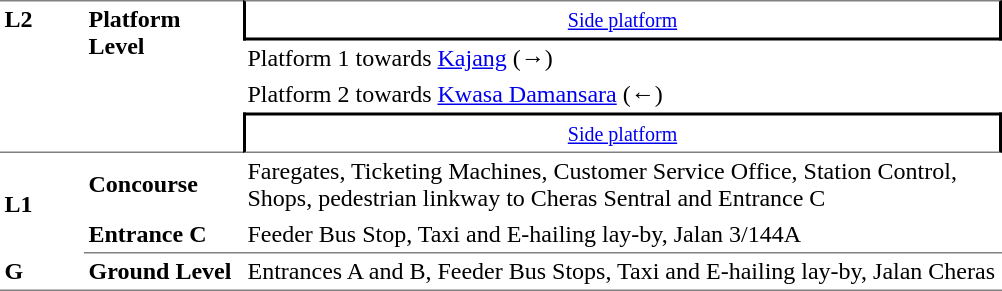<table cellpadding="3" cellspacing="0" border="0">
<tr>
<td rowspan="4" valign="top" width="50" style="border-top:solid 1px gray;border-bottom:solid 1px gray;"><strong>L2</strong></td>
<td rowspan="4" valign="top" width="100" style="border-top:solid 1px gray;border-bottom:solid 1px gray;"><strong>Platform Level</strong></td>
<td colspan="1" style="width=500;border-top:solid 1px gray;border-right:solid 2px black;border-left:solid 2px black;border-bottom:solid 2px black;text-align:center;"><small><a href='#'>Side platform</a></small></td>
</tr>
<tr>
<td width="500">Platform 1   towards <a href='#'>Kajang</a>  (→)</td>
</tr>
<tr>
<td width="500">Platform 2   towards <a href='#'>Kwasa Damansara</a>  (←)</td>
</tr>
<tr>
<td colspan="1" style="width=500;border-top:solid 2px black;border-right:solid 2px black;border-left:solid 2px black;border-bottom:solid 1px gray;text-align:center;"><small><a href='#'>Side platform</a></small></td>
</tr>
<tr>
<td rowspan="2"><strong>L1</strong></td>
<td><strong>Concourse</strong></td>
<td>Faregates, Ticketing Machines, Customer Service Office, Station Control, Shops, pedestrian linkway to Cheras Sentral and Entrance C</td>
</tr>
<tr style="vertical-align:top;">
<td style="border-bottom:solid 1px gray; "><strong>Entrance C</strong></td>
<td width="500" style="border-bottom:solid 1px gray; ">Feeder Bus Stop, Taxi and E-hailing lay-by, Jalan 3/144A</td>
</tr>
<tr>
<td style="border-bottom:solid 1px gray; "><strong>G</strong></td>
<td style="border-bottom:solid 1px gray; "><strong>Ground Level</strong></td>
<td style="border-bottom:solid 1px gray; ">Entrances A and B, Feeder Bus Stops, Taxi and E-hailing lay-by, Jalan Cheras</td>
</tr>
</table>
